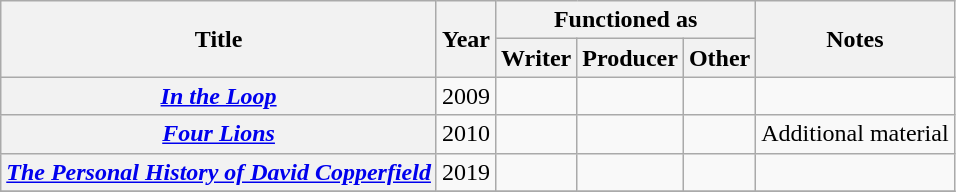<table class="wikitable sortable plainrowheaders" style="margin-right: 0;">
<tr>
<th rowspan="2" scope="col">Title</th>
<th rowspan="2" scope="col">Year</th>
<th colspan="3" scope="col">Functioned as</th>
<th rowspan="2" scope="col" class="unsortable">Notes</th>
</tr>
<tr>
<th scope="col">Writer</th>
<th scope="col">Producer</th>
<th scope="col">Other</th>
</tr>
<tr>
<th scope="row"><em><a href='#'>In the Loop</a></em></th>
<td>2009</td>
<td></td>
<td></td>
<td></td>
<td></td>
</tr>
<tr>
<th scope="row"><em><a href='#'>Four Lions</a></em></th>
<td>2010</td>
<td></td>
<td></td>
<td></td>
<td>Additional material</td>
</tr>
<tr>
<th scope="row"><em><a href='#'>The Personal History of David Copperfield</a></em></th>
<td>2019</td>
<td></td>
<td></td>
<td></td>
<td></td>
</tr>
<tr>
</tr>
</table>
